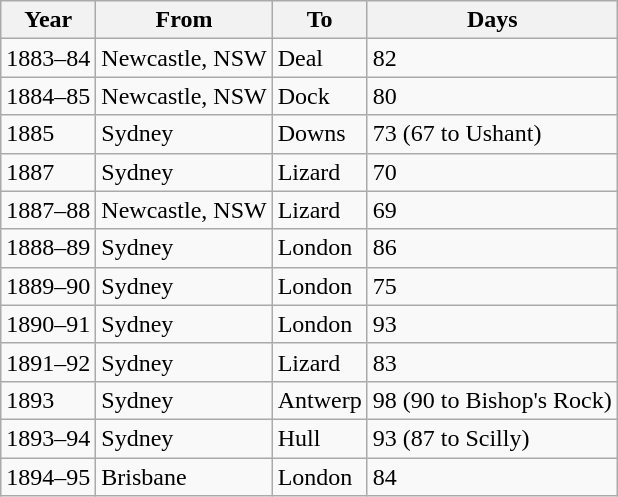<table class="wikitable">
<tr>
<th>Year</th>
<th>From</th>
<th>To</th>
<th>Days</th>
</tr>
<tr>
<td>1883–84</td>
<td>Newcastle, NSW</td>
<td>Deal</td>
<td>82</td>
</tr>
<tr>
<td>1884–85</td>
<td>Newcastle, NSW</td>
<td>Dock</td>
<td>80</td>
</tr>
<tr>
<td>1885</td>
<td>Sydney</td>
<td>Downs</td>
<td>73 (67 to Ushant)</td>
</tr>
<tr>
<td>1887</td>
<td>Sydney</td>
<td>Lizard</td>
<td>70</td>
</tr>
<tr>
<td>1887–88</td>
<td>Newcastle, NSW</td>
<td>Lizard</td>
<td>69</td>
</tr>
<tr>
<td>1888–89</td>
<td>Sydney</td>
<td>London</td>
<td>86</td>
</tr>
<tr>
<td>1889–90</td>
<td>Sydney</td>
<td>London</td>
<td>75</td>
</tr>
<tr>
<td>1890–91</td>
<td>Sydney</td>
<td>London</td>
<td>93</td>
</tr>
<tr>
<td>1891–92</td>
<td>Sydney</td>
<td>Lizard</td>
<td>83</td>
</tr>
<tr>
<td>1893</td>
<td>Sydney</td>
<td>Antwerp</td>
<td>98 (90 to Bishop's Rock)</td>
</tr>
<tr>
<td>1893–94</td>
<td>Sydney</td>
<td>Hull</td>
<td>93 (87 to Scilly)</td>
</tr>
<tr>
<td>1894–95</td>
<td>Brisbane</td>
<td>London</td>
<td>84</td>
</tr>
</table>
